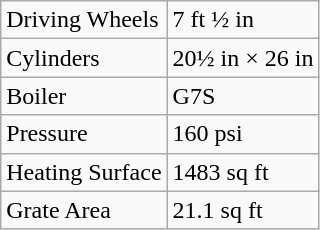<table class="wikitable">
<tr>
<td>Driving Wheels</td>
<td>7 ft ½ in</td>
</tr>
<tr>
<td>Cylinders</td>
<td>20½ in × 26 in</td>
</tr>
<tr>
<td>Boiler</td>
<td>G7S</td>
</tr>
<tr>
<td>Pressure</td>
<td>160 psi</td>
</tr>
<tr>
<td>Heating Surface</td>
<td>1483 sq ft</td>
</tr>
<tr>
<td>Grate Area</td>
<td>21.1 sq ft</td>
</tr>
</table>
